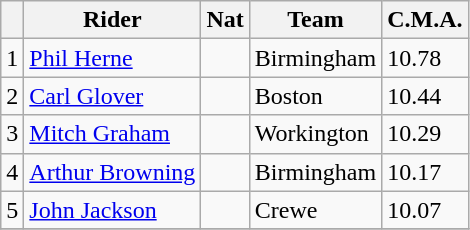<table class=wikitable>
<tr>
<th></th>
<th>Rider</th>
<th>Nat</th>
<th>Team</th>
<th>C.M.A.</th>
</tr>
<tr>
<td align="center">1</td>
<td><a href='#'>Phil Herne</a></td>
<td></td>
<td>Birmingham</td>
<td>10.78</td>
</tr>
<tr>
<td align="center">2</td>
<td><a href='#'>Carl Glover</a></td>
<td></td>
<td>Boston</td>
<td>10.44</td>
</tr>
<tr>
<td align="center">3</td>
<td><a href='#'>Mitch Graham</a></td>
<td></td>
<td>Workington</td>
<td>10.29</td>
</tr>
<tr>
<td align="center">4</td>
<td><a href='#'>Arthur Browning</a></td>
<td></td>
<td>Birmingham</td>
<td>10.17</td>
</tr>
<tr>
<td align="center">5</td>
<td><a href='#'>John Jackson</a></td>
<td></td>
<td>Crewe</td>
<td>10.07</td>
</tr>
<tr>
</tr>
</table>
